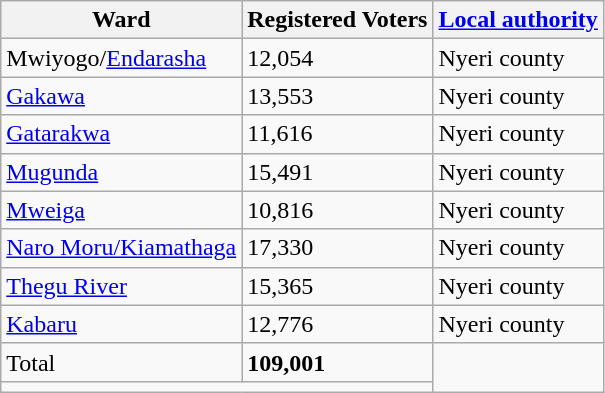<table class="wikitable">
<tr>
<th>Ward</th>
<th>Registered Voters</th>
<th><a href='#'>Local authority</a></th>
</tr>
<tr>
<td>Mwiyogo/<a href='#'>Endarasha</a></td>
<td>12,054</td>
<td>Nyeri county</td>
</tr>
<tr>
<td><a href='#'>Gakawa</a></td>
<td>13,553</td>
<td>Nyeri county</td>
</tr>
<tr>
<td><a href='#'>Gatarakwa</a></td>
<td>11,616</td>
<td>Nyeri county</td>
</tr>
<tr>
<td><a href='#'>Mugunda</a></td>
<td>15,491</td>
<td>Nyeri county</td>
</tr>
<tr>
<td><a href='#'>Mweiga</a></td>
<td>10,816</td>
<td>Nyeri county</td>
</tr>
<tr>
<td><a href='#'>Naro Moru/Kiamathaga</a></td>
<td>17,330</td>
<td>Nyeri county</td>
</tr>
<tr>
<td><a href='#'>Thegu River</a></td>
<td>15,365</td>
<td>Nyeri county</td>
</tr>
<tr>
<td><a href='#'>Kabaru</a></td>
<td>12,776</td>
<td>Nyeri county</td>
</tr>
<tr>
<td>Total</td>
<td><strong>109,001</strong></td>
</tr>
<tr>
<td colspan="2"></td>
</tr>
</table>
